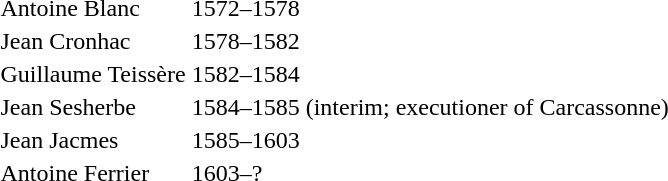<table>
<tr>
<td>Antoine Blanc</td>
<td>1572–1578</td>
</tr>
<tr>
<td>Jean Cronhac</td>
<td>1578–1582</td>
</tr>
<tr>
<td>Guillaume Teissère</td>
<td>1582–1584</td>
</tr>
<tr>
<td>Jean Sesherbe</td>
<td>1584–1585 (interim; executioner of Carcassonne)</td>
</tr>
<tr>
<td>Jean Jacmes</td>
<td>1585–1603</td>
</tr>
<tr>
<td>Antoine Ferrier</td>
<td>1603–?</td>
</tr>
</table>
